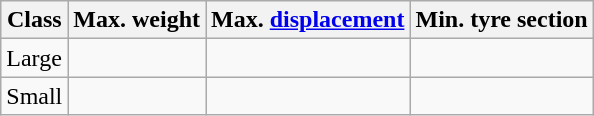<table class="wikitable">
<tr>
<th>Class</th>
<th>Max. weight</th>
<th>Max. <a href='#'>displacement</a></th>
<th>Min. tyre section</th>
</tr>
<tr>
<td>Large</td>
<td></td>
<td></td>
<td></td>
</tr>
<tr>
<td>Small</td>
<td></td>
<td></td>
<td></td>
</tr>
</table>
